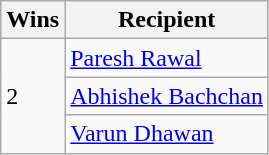<table class="wikitable">
<tr>
<th>Wins</th>
<th>Recipient</th>
</tr>
<tr>
<td rowspan="3">2</td>
<td><a href='#'>Paresh Rawal</a></td>
</tr>
<tr>
<td><a href='#'>Abhishek Bachchan</a></td>
</tr>
<tr>
<td><a href='#'>Varun Dhawan</a></td>
</tr>
</table>
